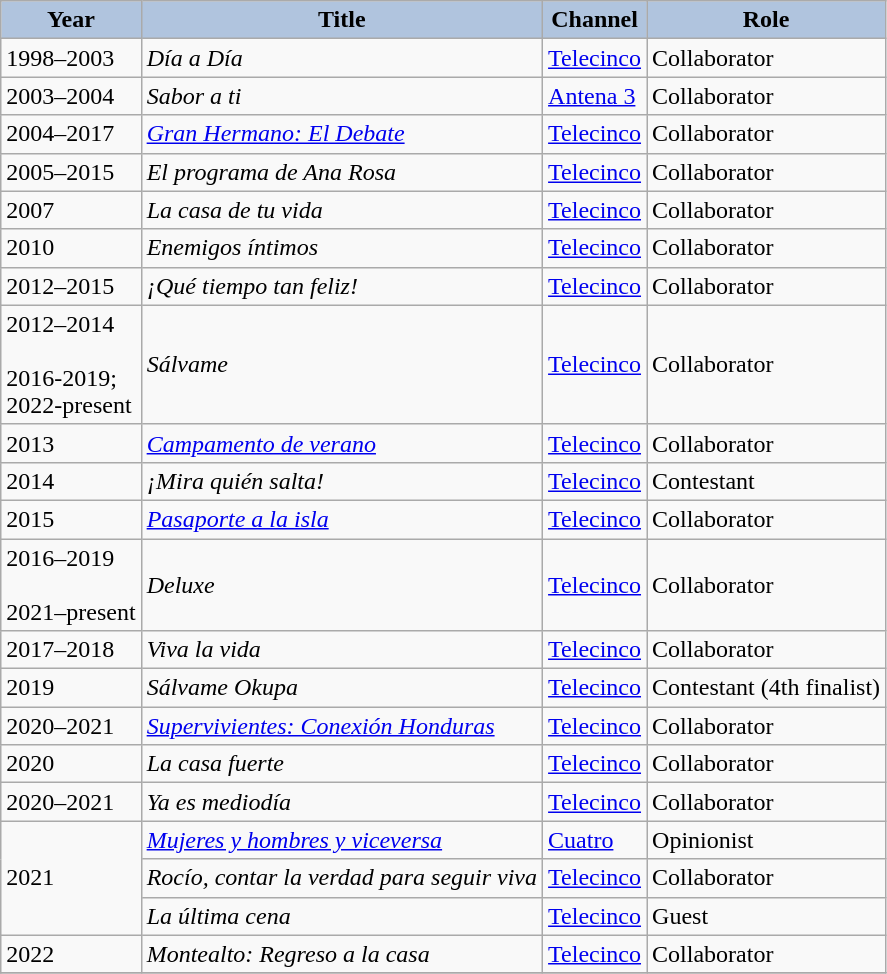<table class="wikitable">
<tr>
<th style="background: #B0C4DE;">Year</th>
<th style="background: #B0C4DE;">Title</th>
<th style="background: #B0C4DE;">Channel</th>
<th style="background: #B0C4DE;">Role</th>
</tr>
<tr>
<td>1998–2003</td>
<td><em>Día a Día</em></td>
<td><a href='#'>Telecinco</a></td>
<td>Collaborator</td>
</tr>
<tr>
<td>2003–2004</td>
<td><em>Sabor a ti</em></td>
<td><a href='#'>Antena 3</a></td>
<td>Collaborator</td>
</tr>
<tr>
<td>2004–2017</td>
<td><em><a href='#'>Gran Hermano: El Debate</a></em></td>
<td><a href='#'>Telecinco</a></td>
<td>Collaborator</td>
</tr>
<tr>
<td>2005–2015</td>
<td><em>El programa de Ana Rosa</em></td>
<td><a href='#'>Telecinco</a></td>
<td>Collaborator</td>
</tr>
<tr>
<td>2007</td>
<td><em>La casa de tu vida</em></td>
<td><a href='#'>Telecinco</a></td>
<td>Collaborator</td>
</tr>
<tr>
<td>2010</td>
<td><em>Enemigos íntimos</em></td>
<td><a href='#'>Telecinco</a></td>
<td>Collaborator</td>
</tr>
<tr>
<td>2012–2015</td>
<td><em>¡Qué tiempo tan feliz!</em></td>
<td><a href='#'>Telecinco</a></td>
<td>Collaborator</td>
</tr>
<tr>
<td>2012–2014<br><br>2016-2019;<br>2022-present</td>
<td><em>Sálvame</em></td>
<td><a href='#'>Telecinco</a></td>
<td>Collaborator</td>
</tr>
<tr>
<td>2013</td>
<td><em><a href='#'>Campamento de verano</a></em></td>
<td><a href='#'>Telecinco</a></td>
<td>Collaborator</td>
</tr>
<tr>
<td>2014</td>
<td><em>¡Mira quién salta!</em></td>
<td><a href='#'>Telecinco</a></td>
<td>Contestant</td>
</tr>
<tr>
<td>2015</td>
<td><em><a href='#'>Pasaporte a la isla</a></em></td>
<td><a href='#'>Telecinco</a></td>
<td>Collaborator</td>
</tr>
<tr>
<td>2016–2019<br><br>2021–present</td>
<td><em>Deluxe</em></td>
<td><a href='#'>Telecinco</a></td>
<td>Collaborator</td>
</tr>
<tr>
<td>2017–2018</td>
<td><em>Viva la vida</em></td>
<td><a href='#'>Telecinco</a></td>
<td>Collaborator</td>
</tr>
<tr>
<td>2019</td>
<td><em>Sálvame Okupa</em></td>
<td><a href='#'>Telecinco</a></td>
<td>Contestant (4th finalist)</td>
</tr>
<tr>
<td>2020–2021</td>
<td><em><a href='#'>Supervivientes: Conexión Honduras</a></em></td>
<td><a href='#'>Telecinco</a></td>
<td>Collaborator</td>
</tr>
<tr>
<td>2020</td>
<td><em>La casa fuerte</em></td>
<td><a href='#'>Telecinco</a></td>
<td>Collaborator</td>
</tr>
<tr>
<td>2020–2021</td>
<td><em>Ya es mediodía</em></td>
<td><a href='#'>Telecinco</a></td>
<td>Collaborator</td>
</tr>
<tr>
<td rowspan="3">2021</td>
<td><em><a href='#'>Mujeres y hombres y viceversa</a></em></td>
<td><a href='#'>Cuatro</a></td>
<td>Opinionist</td>
</tr>
<tr>
<td><em>Rocío, contar la verdad para seguir viva</em></td>
<td><a href='#'>Telecinco</a></td>
<td>Collaborator</td>
</tr>
<tr>
<td><em>La última cena</em></td>
<td><a href='#'>Telecinco</a></td>
<td>Guest</td>
</tr>
<tr>
<td>2022</td>
<td><em>Montealto: Regreso a la casa</em></td>
<td><a href='#'>Telecinco</a></td>
<td>Collaborator</td>
</tr>
<tr>
</tr>
</table>
